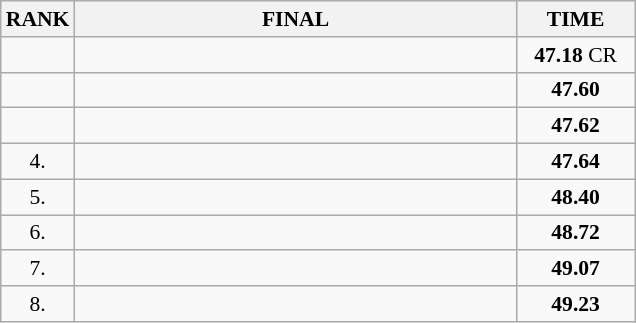<table class="wikitable" style="border-collapse: collapse; font-size: 90%;">
<tr>
<th>RANK</th>
<th style="width: 20em">FINAL</th>
<th style="width: 5em">TIME</th>
</tr>
<tr>
<td align="center"></td>
<td></td>
<td align="center"><strong>47.18</strong>   CR</td>
</tr>
<tr>
<td align="center"></td>
<td></td>
<td align="center"><strong>47.60</strong></td>
</tr>
<tr>
<td align="center"></td>
<td></td>
<td align="center"><strong>47.62</strong></td>
</tr>
<tr>
<td align="center">4.</td>
<td></td>
<td align="center"><strong>47.64</strong></td>
</tr>
<tr>
<td align="center">5.</td>
<td></td>
<td align="center"><strong>48.40</strong></td>
</tr>
<tr>
<td align="center">6.</td>
<td></td>
<td align="center"><strong>48.72</strong></td>
</tr>
<tr>
<td align="center">7.</td>
<td></td>
<td align="center"><strong>49.07</strong></td>
</tr>
<tr>
<td align="center">8.</td>
<td></td>
<td align="center"><strong>49.23</strong></td>
</tr>
</table>
